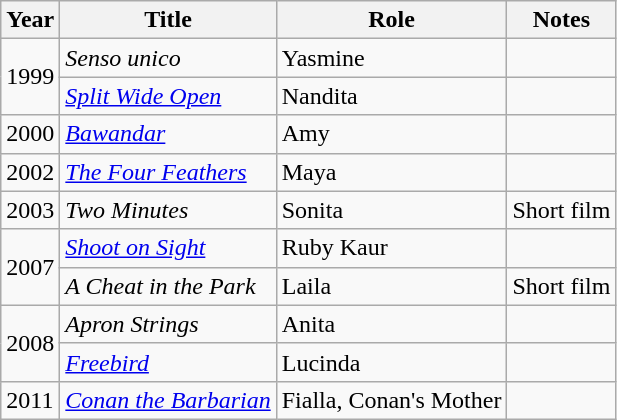<table class="wikitable plainrowheaders sortable">
<tr>
<th scope="col">Year</th>
<th scope="col">Title</th>
<th scope="col">Role</th>
<th class="unsortable">Notes</th>
</tr>
<tr>
<td rowspan="2">1999</td>
<td><em>Senso unico</em></td>
<td>Yasmine</td>
<td></td>
</tr>
<tr>
<td><em><a href='#'>Split Wide Open</a></em></td>
<td>Nandita</td>
<td></td>
</tr>
<tr>
<td>2000</td>
<td><em><a href='#'>Bawandar</a></em></td>
<td>Amy</td>
<td></td>
</tr>
<tr>
<td>2002</td>
<td><em><a href='#'>The Four Feathers</a></em></td>
<td>Maya</td>
<td></td>
</tr>
<tr>
<td>2003</td>
<td><em>Two Minutes</em></td>
<td>Sonita</td>
<td>Short film</td>
</tr>
<tr>
<td rowspan="2">2007</td>
<td><em><a href='#'>Shoot on Sight</a></em></td>
<td>Ruby Kaur</td>
<td></td>
</tr>
<tr>
<td><em>A Cheat in the Park</em></td>
<td>Laila</td>
<td>Short film</td>
</tr>
<tr>
<td rowspan="2">2008</td>
<td><em>Apron Strings</em></td>
<td>Anita</td>
<td></td>
</tr>
<tr>
<td><em><a href='#'>Freebird</a></em></td>
<td>Lucinda</td>
<td></td>
</tr>
<tr>
<td>2011</td>
<td><em><a href='#'>Conan the Barbarian</a></em></td>
<td>Fialla, Conan's Mother</td>
<td></td>
</tr>
</table>
